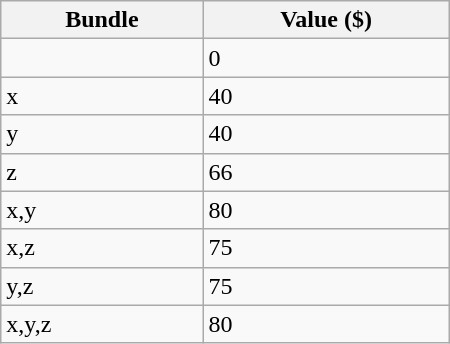<table class="wikitable" style="float:right; width:300px">
<tr>
<th>Bundle</th>
<th>Value ($)</th>
</tr>
<tr>
<td></td>
<td>0</td>
</tr>
<tr>
<td>x</td>
<td>40</td>
</tr>
<tr>
<td>y</td>
<td>40</td>
</tr>
<tr>
<td>z</td>
<td>66</td>
</tr>
<tr>
<td>x,y</td>
<td>80</td>
</tr>
<tr>
<td>x,z</td>
<td>75</td>
</tr>
<tr>
<td>y,z</td>
<td>75</td>
</tr>
<tr>
<td>x,y,z</td>
<td>80</td>
</tr>
</table>
